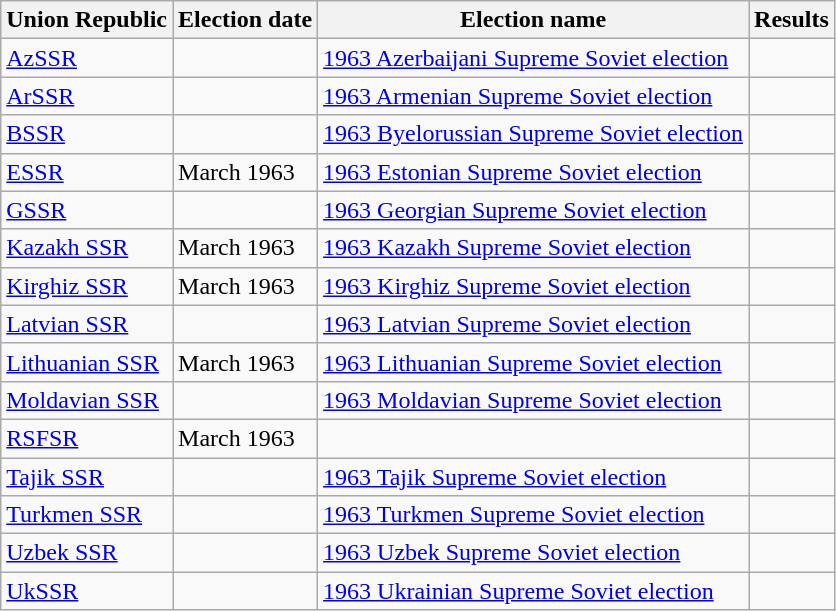<table class="wikitable">
<tr>
<th>Union Republic</th>
<th>Election date</th>
<th>Election name</th>
<th>Results</th>
</tr>
<tr>
<td><a href='#'>AzSSR</a></td>
<td></td>
<td><a href='#'>1963 Azerbaijani Supreme Soviet election</a></td>
<td></td>
</tr>
<tr>
<td><a href='#'>ArSSR</a></td>
<td></td>
<td><a href='#'>1963 Armenian Supreme Soviet election</a></td>
<td></td>
</tr>
<tr>
<td><a href='#'>BSSR</a></td>
<td></td>
<td><a href='#'>1963 Byelorussian Supreme Soviet election</a></td>
<td></td>
</tr>
<tr>
<td><a href='#'>ESSR</a></td>
<td>March 1963</td>
<td><a href='#'>1963 Estonian Supreme Soviet election</a></td>
<td></td>
</tr>
<tr>
<td><a href='#'>GSSR</a></td>
<td></td>
<td><a href='#'>1963 Georgian Supreme Soviet election</a></td>
<td></td>
</tr>
<tr>
<td><a href='#'>Kazakh SSR</a></td>
<td>March 1963</td>
<td><a href='#'>1963 Kazakh Supreme Soviet election</a></td>
<td></td>
</tr>
<tr>
<td><a href='#'>Kirghiz SSR</a></td>
<td>March 1963</td>
<td><a href='#'>1963 Kirghiz Supreme Soviet election</a></td>
<td></td>
</tr>
<tr>
<td><a href='#'>Latvian SSR</a></td>
<td></td>
<td><a href='#'>1963 Latvian Supreme Soviet election</a></td>
<td></td>
</tr>
<tr>
<td><a href='#'>Lithuanian SSR</a></td>
<td>March 1963</td>
<td><a href='#'>1963 Lithuanian Supreme Soviet election</a></td>
<td></td>
</tr>
<tr>
<td><a href='#'>Moldavian SSR</a></td>
<td></td>
<td><a href='#'>1963 Moldavian Supreme Soviet election</a></td>
<td></td>
</tr>
<tr>
<td><a href='#'>RSFSR</a></td>
<td>March 1963</td>
<td></td>
<td></td>
</tr>
<tr>
<td><a href='#'>Tajik SSR</a></td>
<td></td>
<td><a href='#'>1963 Tajik Supreme Soviet election</a></td>
<td></td>
</tr>
<tr>
<td><a href='#'>Turkmen SSR</a></td>
<td></td>
<td><a href='#'>1963 Turkmen Supreme Soviet election</a></td>
<td></td>
</tr>
<tr>
<td><a href='#'>Uzbek SSR</a></td>
<td></td>
<td><a href='#'>1963 Uzbek Supreme Soviet election</a></td>
<td></td>
</tr>
<tr>
<td><a href='#'>UkSSR</a></td>
<td></td>
<td><a href='#'>1963 Ukrainian Supreme Soviet election</a></td>
<td></td>
</tr>
</table>
